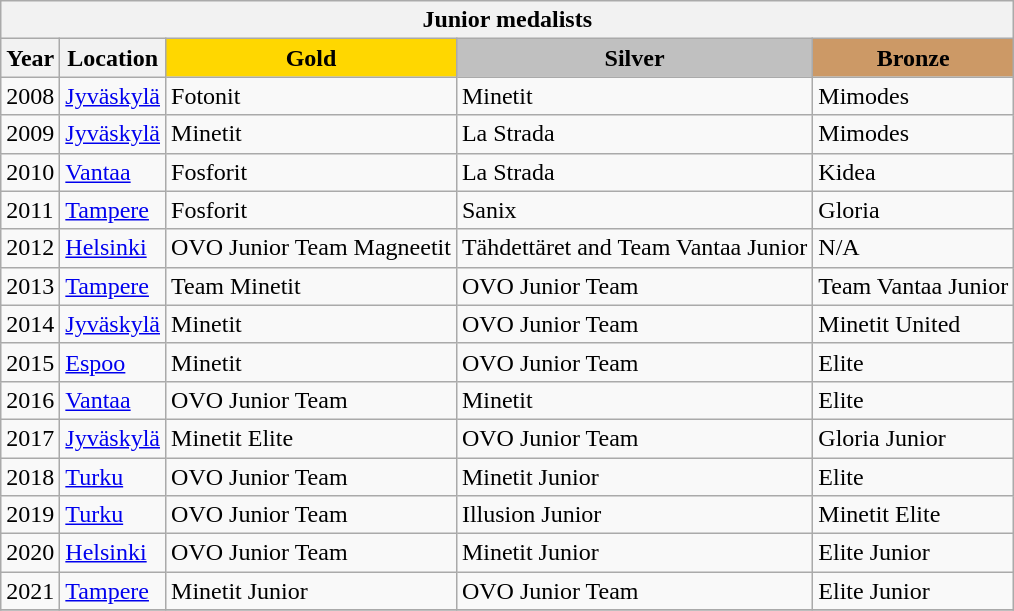<table class="wikitable">
<tr>
<th colspan=7 align=center><strong>Junior medalists</strong></th>
</tr>
<tr>
<th>Year</th>
<th>Location</th>
<td align=center bgcolor=gold><strong>Gold</strong></td>
<td align=center bgcolor=silver><strong>Silver</strong></td>
<td align=center bgcolor=cc9966><strong>Bronze</strong></td>
</tr>
<tr>
<td>2008</td>
<td><a href='#'>Jyväskylä</a></td>
<td>Fotonit</td>
<td>Minetit</td>
<td>Mimodes</td>
</tr>
<tr>
<td>2009</td>
<td><a href='#'>Jyväskylä</a></td>
<td>Minetit</td>
<td>La Strada</td>
<td>Mimodes</td>
</tr>
<tr>
<td>2010</td>
<td><a href='#'>Vantaa</a></td>
<td>Fosforit</td>
<td>La Strada</td>
<td>Kidea</td>
</tr>
<tr>
<td>2011</td>
<td><a href='#'>Tampere</a></td>
<td>Fosforit</td>
<td>Sanix</td>
<td>Gloria</td>
</tr>
<tr>
<td>2012</td>
<td><a href='#'>Helsinki</a></td>
<td>OVO Junior Team Magneetit</td>
<td>Tähdettäret and Team Vantaa Junior</td>
<td>N/A</td>
</tr>
<tr>
<td>2013</td>
<td><a href='#'>Tampere</a></td>
<td>Team Minetit</td>
<td>OVO Junior Team</td>
<td>Team Vantaa Junior</td>
</tr>
<tr>
<td>2014</td>
<td><a href='#'>Jyväskylä</a></td>
<td>Minetit</td>
<td>OVO Junior Team</td>
<td>Minetit United</td>
</tr>
<tr>
<td>2015</td>
<td><a href='#'>Espoo</a></td>
<td>Minetit</td>
<td>OVO Junior Team</td>
<td>Elite</td>
</tr>
<tr>
<td>2016</td>
<td><a href='#'>Vantaa</a></td>
<td>OVO Junior Team</td>
<td>Minetit</td>
<td>Elite</td>
</tr>
<tr>
<td>2017</td>
<td><a href='#'>Jyväskylä</a></td>
<td>Minetit Elite</td>
<td>OVO Junior Team</td>
<td>Gloria Junior</td>
</tr>
<tr>
<td>2018</td>
<td><a href='#'>Turku</a></td>
<td>OVO Junior Team</td>
<td>Minetit Junior</td>
<td>Elite</td>
</tr>
<tr>
<td>2019</td>
<td><a href='#'>Turku</a></td>
<td>OVO Junior Team</td>
<td>Illusion Junior</td>
<td>Minetit Elite</td>
</tr>
<tr>
<td>2020</td>
<td><a href='#'>Helsinki</a></td>
<td>OVO Junior Team</td>
<td>Minetit Junior</td>
<td>Elite Junior</td>
</tr>
<tr>
<td>2021</td>
<td><a href='#'>Tampere</a></td>
<td>Minetit Junior</td>
<td>OVO Junior Team</td>
<td>Elite Junior</td>
</tr>
<tr>
</tr>
</table>
